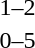<table style="text-align:center">
<tr>
<th width=200></th>
<th width=100></th>
<th width=200></th>
</tr>
<tr>
<td align=right></td>
<td>1–2</td>
<td align=left></td>
</tr>
<tr>
<td align=right></td>
<td>0–5</td>
<td align=left></td>
</tr>
</table>
